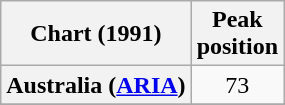<table class="wikitable sortable plainrowheaders" style="text-align:center">
<tr>
<th>Chart (1991)</th>
<th>Peak<br>position</th>
</tr>
<tr>
<th scope="row">Australia (<a href='#'>ARIA</a>)</th>
<td>73</td>
</tr>
<tr>
</tr>
<tr>
</tr>
<tr>
</tr>
</table>
